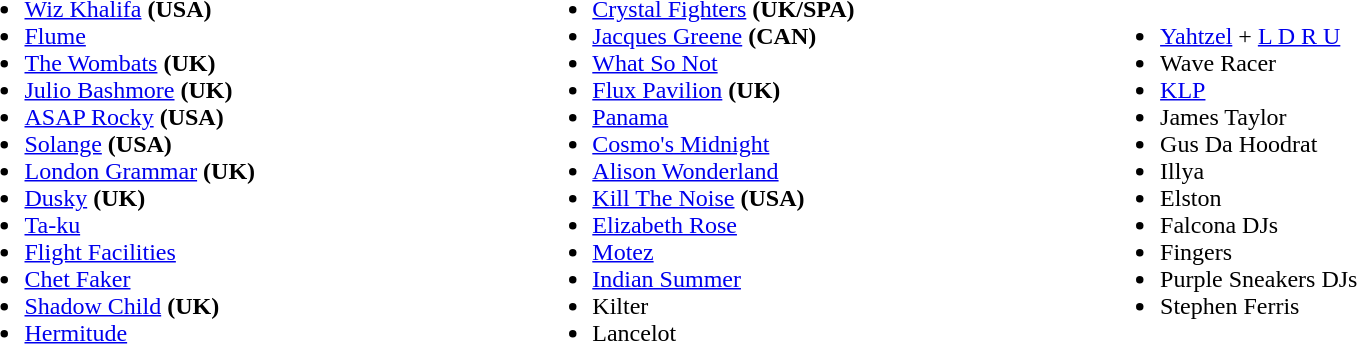<table width=90%|>
<tr>
<td width=33%><br><ul><li><a href='#'>Wiz Khalifa</a> <strong>(USA)</strong></li><li><a href='#'>Flume</a></li><li><a href='#'>The Wombats</a> <strong>(UK)</strong></li><li><a href='#'>Julio Bashmore</a> <strong>(UK)</strong></li><li><a href='#'>ASAP Rocky</a> <strong>(USA)</strong></li><li><a href='#'>Solange</a> <strong>(USA)</strong></li><li><a href='#'>London Grammar</a> <strong>(UK)</strong></li><li><a href='#'>Dusky</a> <strong>(UK)</strong></li><li><a href='#'>Ta-ku</a></li><li><a href='#'>Flight Facilities</a></li><li><a href='#'>Chet Faker</a></li><li><a href='#'>Shadow Child</a> <strong>(UK)</strong></li><li><a href='#'>Hermitude</a></li></ul></td>
<td width=33%><br><ul><li><a href='#'>Crystal Fighters</a> <strong>(UK/SPA)</strong></li><li><a href='#'>Jacques Greene</a> <strong>(CAN)</strong></li><li><a href='#'>What So Not</a></li><li><a href='#'>Flux Pavilion</a> <strong>(UK)</strong></li><li><a href='#'>Panama</a></li><li><a href='#'>Cosmo's Midnight</a></li><li><a href='#'>Alison Wonderland</a></li><li><a href='#'>Kill The Noise</a> <strong>(USA)</strong></li><li><a href='#'>Elizabeth Rose</a></li><li><a href='#'>Motez</a></li><li><a href='#'>Indian Summer</a></li><li>Kilter</li><li>Lancelot</li></ul></td>
<td width=33%><br><ul><li><a href='#'>Yahtzel</a> + <a href='#'>L D R U</a></li><li>Wave Racer</li><li><a href='#'>KLP</a></li><li>James Taylor</li><li>Gus Da Hoodrat</li><li>Illya</li><li>Elston</li><li>Falcona DJs</li><li>Fingers</li><li>Purple Sneakers DJs</li><li>Stephen Ferris</li></ul></td>
</tr>
</table>
